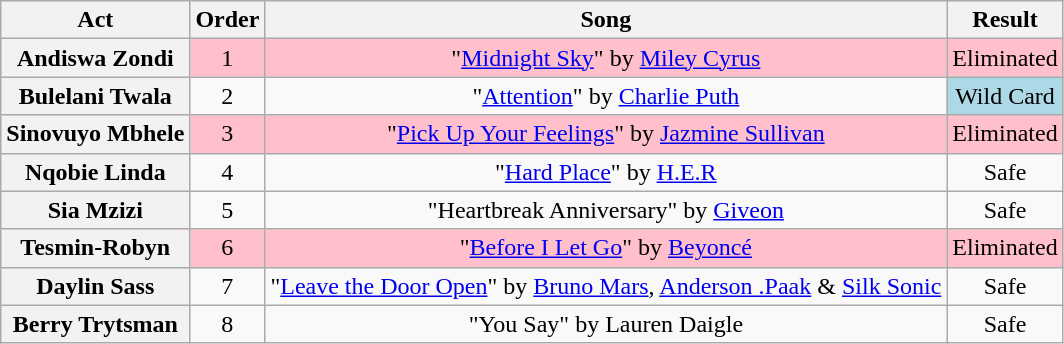<table class="wikitable plainrowheaders" style="text-align:center;">
<tr>
<th scope="col">Act</th>
<th scope="col">Order</th>
<th scope="col">Song</th>
<th scope="col">Result</th>
</tr>
<tr style="background: pink">
<th scope=row>Andiswa Zondi</th>
<td>1</td>
<td>"<a href='#'>Midnight Sky</a>" by <a href='#'>Miley Cyrus</a></td>
<td>Eliminated</td>
</tr>
<tr>
<th scope=row>Bulelani Twala</th>
<td>2</td>
<td>"<a href='#'>Attention</a>" by <a href='#'>Charlie Puth</a></td>
<td style="background:#add8e6">Wild Card</td>
</tr>
<tr style="background: pink">
<th scope=row>Sinovuyo Mbhele</th>
<td>3</td>
<td>"<a href='#'>Pick Up Your Feelings</a>" by <a href='#'>Jazmine Sullivan</a></td>
<td>Eliminated</td>
</tr>
<tr>
<th scope=row>Nqobie Linda</th>
<td>4</td>
<td>"<a href='#'>Hard Place</a>" by <a href='#'>H.E.R</a></td>
<td>Safe</td>
</tr>
<tr>
<th scope=row>Sia Mzizi</th>
<td>5</td>
<td>"Heartbreak Anniversary" by <a href='#'>Giveon</a></td>
<td>Safe</td>
</tr>
<tr style="background: pink">
<th scope=row>Tesmin-Robyn</th>
<td>6</td>
<td>"<a href='#'>Before I Let Go</a>" by <a href='#'>Beyoncé</a></td>
<td>Eliminated</td>
</tr>
<tr>
<th scope=row>Daylin Sass</th>
<td>7</td>
<td>"<a href='#'>Leave the Door Open</a>" by <a href='#'>Bruno Mars</a>, <a href='#'>Anderson .Paak</a> & <a href='#'>Silk Sonic</a></td>
<td>Safe</td>
</tr>
<tr>
<th scope=row>Berry Trytsman</th>
<td>8</td>
<td>"You Say" by Lauren Daigle</td>
<td>Safe</td>
</tr>
</table>
